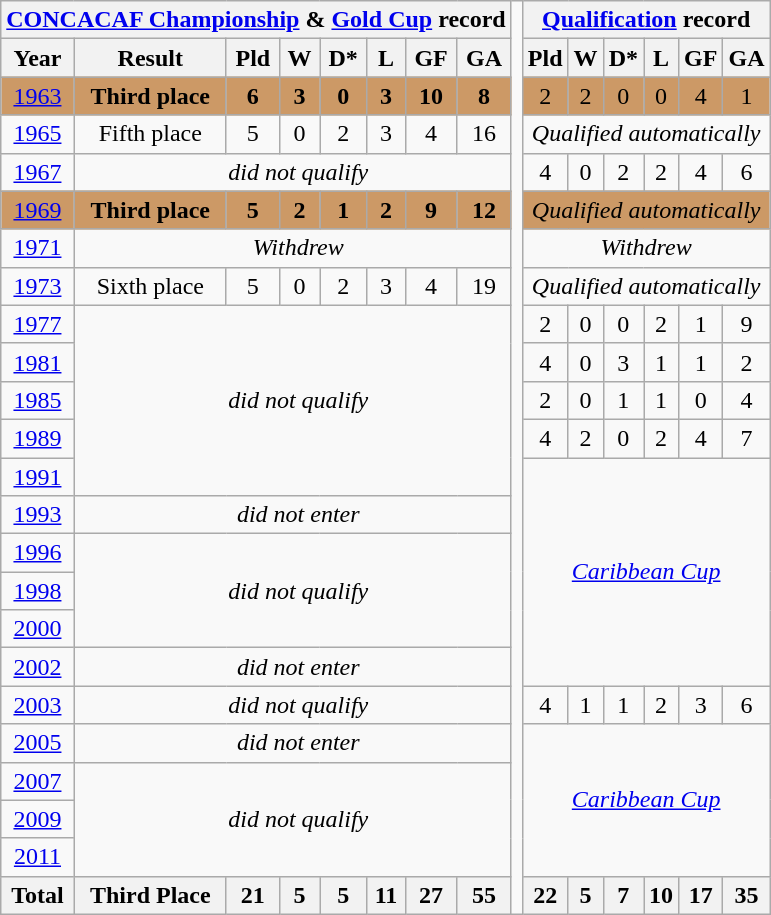<table class="wikitable" style="text-align: center;">
<tr>
<th colspan=8><a href='#'>CONCACAF Championship</a> & <a href='#'>Gold Cup</a> record</th>
<td rowspan=24></td>
<th colspan=6><a href='#'>Qualification</a> record</th>
</tr>
<tr>
<th>Year</th>
<th>Result</th>
<th>Pld</th>
<th>W</th>
<th>D*</th>
<th>L</th>
<th>GF</th>
<th>GA</th>
<th>Pld</th>
<th>W</th>
<th>D*</th>
<th>L</th>
<th>GF</th>
<th>GA</th>
</tr>
<tr bgcolor="#cc9966">
<td> <a href='#'>1963</a></td>
<td><strong>Third place</strong></td>
<td><strong>6</strong></td>
<td><strong>3</strong></td>
<td><strong>0</strong></td>
<td><strong>3</strong></td>
<td><strong>10</strong></td>
<td><strong>8</strong></td>
<td>2</td>
<td>2</td>
<td>0</td>
<td>0</td>
<td>4</td>
<td>1</td>
</tr>
<tr>
<td> <a href='#'>1965</a></td>
<td>Fifth place</td>
<td>5</td>
<td>0</td>
<td>2</td>
<td>3</td>
<td>4</td>
<td>16</td>
<td colspan=6><em>Qualified automatically</em></td>
</tr>
<tr>
<td> <a href='#'>1967</a></td>
<td colspan=8><em>did not qualify</em></td>
<td>4</td>
<td>0</td>
<td>2</td>
<td>2</td>
<td>4</td>
<td>6</td>
</tr>
<tr bgcolor="#cc9966">
<td> <a href='#'>1969</a></td>
<td><strong>Third place</strong></td>
<td><strong>5</strong></td>
<td><strong>2</strong></td>
<td><strong>1</strong></td>
<td><strong>2</strong></td>
<td><strong>9</strong></td>
<td><strong>12</strong></td>
<td colspan=6><em>Qualified automatically</em></td>
</tr>
<tr>
<td> <a href='#'>1971</a></td>
<td colspan=8><em>Withdrew</em></td>
<td colspan=6><em>Withdrew</em></td>
</tr>
<tr>
<td> <a href='#'>1973</a></td>
<td>Sixth place</td>
<td>5</td>
<td>0</td>
<td>2</td>
<td>3</td>
<td>4</td>
<td>19</td>
<td colspan=6><em>Qualified automatically</em></td>
</tr>
<tr>
<td> <a href='#'>1977</a></td>
<td colspan=8 rowspan=5><em>did not qualify</em></td>
<td>2</td>
<td>0</td>
<td>0</td>
<td>2</td>
<td>1</td>
<td>9</td>
</tr>
<tr>
<td> <a href='#'>1981</a></td>
<td>4</td>
<td>0</td>
<td>3</td>
<td>1</td>
<td>1</td>
<td>2</td>
</tr>
<tr>
<td><a href='#'>1985</a></td>
<td>2</td>
<td>0</td>
<td>1</td>
<td>1</td>
<td>0</td>
<td>4</td>
</tr>
<tr>
<td><a href='#'>1989</a></td>
<td>4</td>
<td>2</td>
<td>0</td>
<td>2</td>
<td>4</td>
<td>7</td>
</tr>
<tr>
<td> <a href='#'>1991</a></td>
<td colspan=6 rowspan=6><em><a href='#'>Caribbean Cup</a></em></td>
</tr>
<tr>
<td>  <a href='#'>1993</a></td>
<td colspan=8><em>did not enter</em></td>
</tr>
<tr>
<td>  <a href='#'>1996</a></td>
<td colspan=8 rowspan=3><em>did not qualify</em></td>
</tr>
<tr>
<td> <a href='#'>1998</a></td>
</tr>
<tr>
<td> <a href='#'>2000</a></td>
</tr>
<tr>
<td> <a href='#'>2002</a></td>
<td colspan=8><em>did not enter</em></td>
</tr>
<tr>
<td>  <a href='#'>2003</a></td>
<td colspan=8><em>did not qualify</em></td>
<td>4</td>
<td>1</td>
<td>1</td>
<td>2</td>
<td>3</td>
<td>6</td>
</tr>
<tr>
<td> <a href='#'>2005</a></td>
<td colspan=8><em>did not enter</em></td>
<td colspan=6 rowspan=4><em><a href='#'>Caribbean Cup</a></em></td>
</tr>
<tr>
<td> <a href='#'>2007</a></td>
<td colspan=8 rowspan=3><em>did not qualify</em></td>
</tr>
<tr>
<td> <a href='#'>2009</a></td>
</tr>
<tr>
<td> <a href='#'>2011</a></td>
</tr>
<tr>
<th>Total</th>
<th>Third Place</th>
<th>21</th>
<th>5</th>
<th>5</th>
<th>11</th>
<th>27</th>
<th>55</th>
<th>22</th>
<th>5</th>
<th>7</th>
<th>10</th>
<th>17</th>
<th>35</th>
</tr>
</table>
